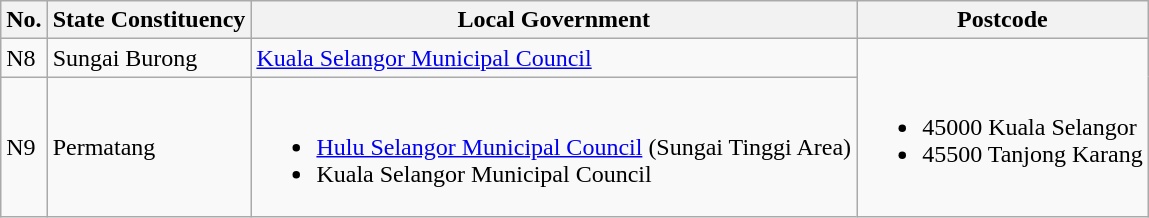<table class="wikitable">
<tr>
<th>No.</th>
<th>State Constituency</th>
<th>Local Government</th>
<th>Postcode</th>
</tr>
<tr>
<td>N8</td>
<td>Sungai Burong</td>
<td><a href='#'>Kuala Selangor Municipal Council</a></td>
<td rowspan="2"><br><ul><li>45000 Kuala Selangor</li><li>45500 Tanjong Karang</li></ul></td>
</tr>
<tr>
<td>N9</td>
<td>Permatang</td>
<td><br><ul><li><a href='#'>Hulu Selangor Municipal Council</a> (Sungai Tinggi Area)</li><li>Kuala Selangor Municipal Council</li></ul></td>
</tr>
</table>
